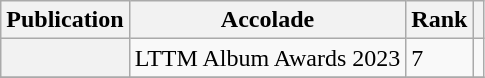<table class="sortable wikitable plainrowheaders  mw-collapsible">
<tr>
<th scope="col">Publication</th>
<th scope="col" class="unsortable">Accolade</th>
<th scope="col">Rank</th>
<th scope="col" class="unsortable"></th>
</tr>
<tr>
<th scope="row"><em></em></th>
<td>LTTM Album Awards 2023</td>
<td>7</td>
<td></td>
</tr>
<tr>
</tr>
</table>
